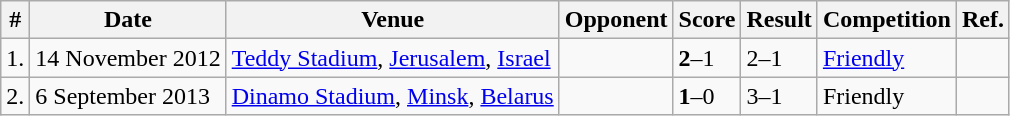<table class="wikitable">
<tr>
<th>#</th>
<th>Date</th>
<th>Venue</th>
<th>Opponent</th>
<th>Score</th>
<th>Result</th>
<th>Competition</th>
<th>Ref.</th>
</tr>
<tr>
<td>1.</td>
<td>14 November 2012</td>
<td><a href='#'>Teddy Stadium</a>, <a href='#'>Jerusalem</a>, <a href='#'>Israel</a></td>
<td></td>
<td><strong>2</strong>–1</td>
<td>2–1</td>
<td><a href='#'>Friendly</a></td>
<td></td>
</tr>
<tr>
<td>2.</td>
<td>6 September 2013</td>
<td><a href='#'>Dinamo Stadium</a>, <a href='#'>Minsk</a>, <a href='#'>Belarus</a></td>
<td></td>
<td><strong>1</strong>–0</td>
<td>3–1</td>
<td>Friendly</td>
<td></td>
</tr>
</table>
